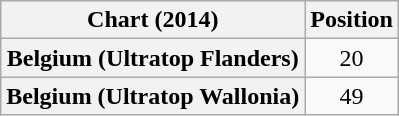<table class="wikitable plainrowheaders sortable">
<tr>
<th scope="col">Chart (2014)</th>
<th scope="col">Position</th>
</tr>
<tr>
<th scope="row">Belgium (Ultratop Flanders)</th>
<td style="text-align:center;">20</td>
</tr>
<tr>
<th scope="row">Belgium (Ultratop Wallonia)</th>
<td style="text-align:center;">49</td>
</tr>
</table>
